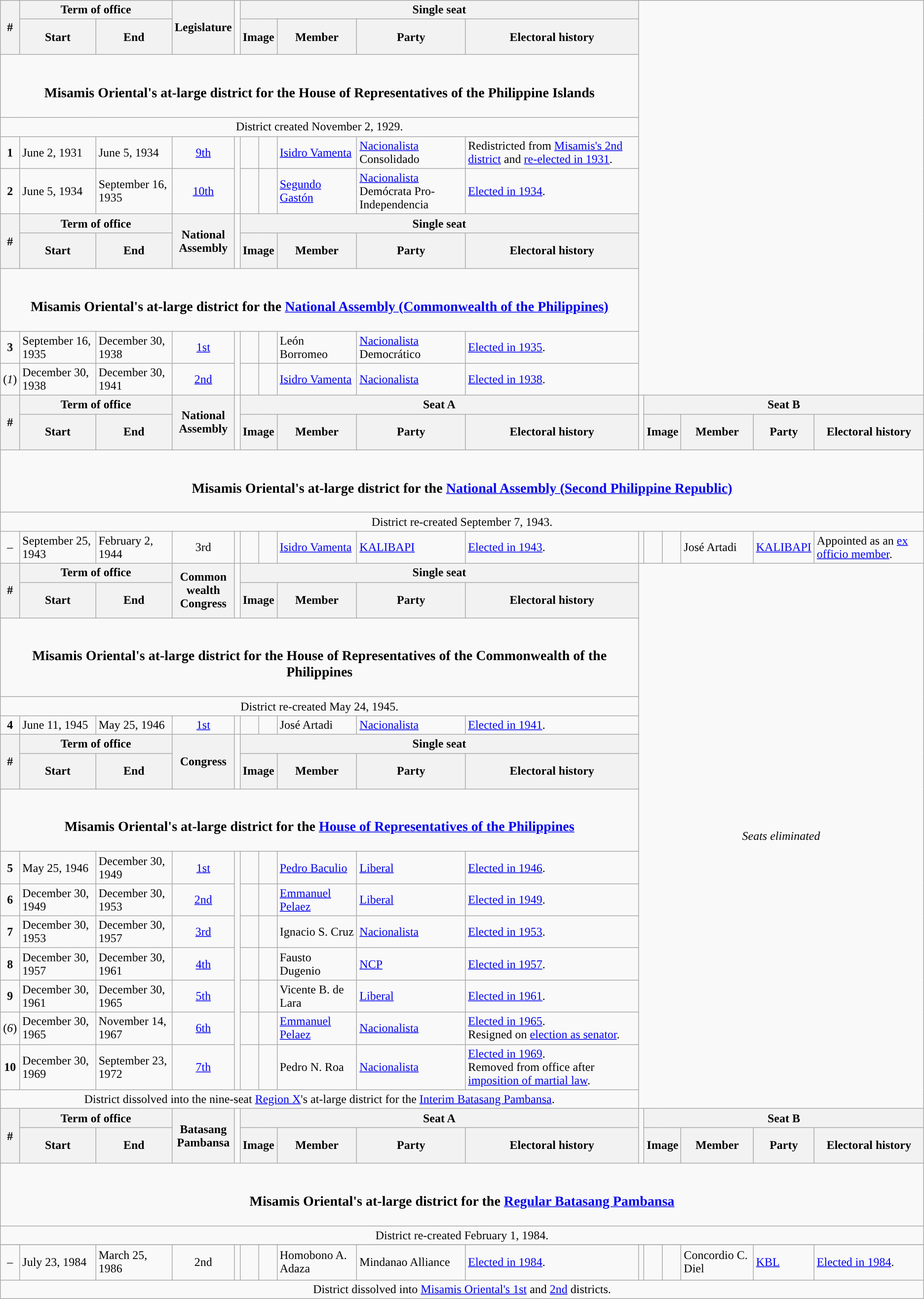<table class=wikitable>
<tr>
<th rowspan=2>#</th>
<th colspan=2>Term of office</th>
<th rowspan=2>Legislature</th>
<td rowspan=2></td>
<th colspan=5>Single seat</th>
</tr>
<tr style="height:3em">
<th>Start</th>
<th>End</th>
<th colspan="2" style="text-align:center;">Image</th>
<th>Member</th>
<th>Party</th>
<th>Electoral history</th>
</tr>
<tr>
<td colspan="10" style="text-align:center;"><br><h3>Misamis Oriental's at-large district for the House of Representatives of the Philippine Islands</h3></td>
</tr>
<tr>
<td colspan="10" style="text-align:center;">District created November 2, 1929. </td>
</tr>
<tr>
<td style="text-align:center;"><strong>1</strong></td>
<td>June 2, 1931</td>
<td>June 5, 1934</td>
<td style="text-align:center;"><a href='#'>9th</a></td>
<td rowspan="2"></td>
<td style="color:inherit;background:"></td>
<td></td>
<td><a href='#'>Isidro Vamenta</a></td>
<td><a href='#'>Nacionalista</a><br>Consolidado</td>
<td>Redistricted from <a href='#'>Misamis's 2nd district</a> and <a href='#'>re-elected in 1931</a>.</td>
</tr>
<tr>
<td style="text-align:center;"><strong>2</strong></td>
<td>June 5, 1934</td>
<td>September 16, 1935</td>
<td style="text-align:center;"><a href='#'>10th</a></td>
<td style="color:inherit;background:"></td>
<td></td>
<td><a href='#'>Segundo Gastón</a></td>
<td><a href='#'>Nacionalista</a><br>Demócrata Pro-Independencia</td>
<td><a href='#'>Elected in 1934</a>.</td>
</tr>
<tr>
<th rowspan=2>#</th>
<th colspan=2>Term of office</th>
<th rowspan=2>National<br>Assembly</th>
<td rowspan=2></td>
<th colspan=5>Single seat</th>
</tr>
<tr style="height:3em">
<th>Start</th>
<th>End</th>
<th colspan="2" style="text-align:center;">Image</th>
<th>Member</th>
<th>Party</th>
<th>Electoral history</th>
</tr>
<tr>
<td colspan="10" style="text-align:center;"><br><h3>Misamis Oriental's at-large district for the <a href='#'>National Assembly (Commonwealth of the Philippines)</a></h3></td>
</tr>
<tr>
<td style="text-align:center;"><strong>3</strong></td>
<td>September 16, 1935</td>
<td>December 30, 1938</td>
<td style="text-align:center;"><a href='#'>1st</a></td>
<td rowspan=2></td>
<td style="color:inherit;background:"></td>
<td></td>
<td>León Borromeo</td>
<td><a href='#'>Nacionalista</a><br>Democrático</td>
<td><a href='#'>Elected in 1935</a>.</td>
</tr>
<tr>
<td style="text-align:center;">(<em>1</em>)</td>
<td>December 30, 1938</td>
<td>December 30, 1941</td>
<td style="text-align:center;"><a href='#'>2nd</a></td>
<td style="color:inherit;background:"></td>
<td></td>
<td><a href='#'>Isidro Vamenta</a></td>
<td><a href='#'>Nacionalista</a></td>
<td><a href='#'>Elected in 1938</a>.</td>
</tr>
<tr>
<th rowspan=2>#</th>
<th colspan=2>Term of office</th>
<th rowspan=2>National<br>Assembly</th>
<td rowspan=2></td>
<th colspan=5>Seat A</th>
<td rowspan=2></td>
<th colspan=5>Seat B</th>
</tr>
<tr style="height:3em">
<th>Start</th>
<th>End</th>
<th colspan="2" style="text-align:center;">Image</th>
<th>Member</th>
<th>Party</th>
<th>Electoral history</th>
<th colspan="2" style="text-align:center;">Image</th>
<th>Member</th>
<th>Party</th>
<th>Electoral history</th>
</tr>
<tr>
<td colspan="16" style="text-align:center;"><br><h3>Misamis Oriental's at-large district for the <a href='#'>National Assembly (Second Philippine Republic)</a></h3></td>
</tr>
<tr>
<td colspan="16" style="text-align:center;">District re-created September 7, 1943.</td>
</tr>
<tr>
<td style="text-align:center;">–</td>
<td>September 25, 1943</td>
<td>February 2, 1944</td>
<td style="text-align:center;">3rd</td>
<td></td>
<td style="color:inherit;background:"></td>
<td></td>
<td><a href='#'>Isidro Vamenta</a></td>
<td><a href='#'>KALIBAPI</a></td>
<td><a href='#'>Elected in 1943</a>.</td>
<td></td>
<td style="color:inherit;background:"></td>
<td></td>
<td>José Artadi</td>
<td><a href='#'>KALIBAPI</a></td>
<td>Appointed as an <a href='#'>ex officio member</a>.</td>
</tr>
<tr>
<th rowspan=2>#</th>
<th colspan=2>Term of office</th>
<th rowspan=2>Common<br>wealth<br>Congress</th>
<td rowspan=2></td>
<th colspan=5>Single seat</th>
<td rowspan=16 colspan=6 style="text-align:center;"><em>Seats eliminated</em></td>
</tr>
<tr style="height:3em">
<th>Start</th>
<th>End</th>
<th colspan="2" style="text-align:center;">Image</th>
<th>Member</th>
<th>Party</th>
<th>Electoral history</th>
</tr>
<tr>
<td colspan="10" style="text-align:center;"><br><h3>Misamis Oriental's at-large district for the House of Representatives of the Commonwealth of the Philippines</h3></td>
</tr>
<tr>
<td colspan="10" style="text-align:center;">District re-created May 24, 1945.</td>
</tr>
<tr>
<td style="text-align:center;"><strong>4</strong></td>
<td>June 11, 1945</td>
<td>May 25, 1946</td>
<td style="text-align:center;"><a href='#'>1st</a></td>
<td></td>
<td style="color:inherit;background:"></td>
<td></td>
<td>José Artadi</td>
<td><a href='#'>Nacionalista</a></td>
<td><a href='#'>Elected in 1941</a>.</td>
</tr>
<tr>
<th rowspan=2>#</th>
<th colspan=2>Term of office</th>
<th rowspan=2>Congress</th>
<td rowspan=2></td>
<th colspan=5>Single seat</th>
</tr>
<tr style="height:3em">
<th>Start</th>
<th>End</th>
<th colspan="2" style="text-align:center;">Image</th>
<th>Member</th>
<th>Party</th>
<th>Electoral history</th>
</tr>
<tr>
<td colspan="10" style="text-align:center;"><br><h3>Misamis Oriental's at-large district for the <a href='#'>House of Representatives of the Philippines</a></h3></td>
</tr>
<tr>
<td style="text-align:center;"><strong>5</strong></td>
<td>May 25, 1946</td>
<td>December 30, 1949</td>
<td style="text-align:center;"><a href='#'>1st</a></td>
<td rowspan=7></td>
<td style="color:inherit;background:"></td>
<td></td>
<td><a href='#'>Pedro Baculio</a></td>
<td><a href='#'>Liberal</a></td>
<td><a href='#'>Elected in 1946</a>.</td>
</tr>
<tr>
<td style="text-align:center;"><strong>6</strong></td>
<td>December 30, 1949</td>
<td>December 30, 1953</td>
<td style="text-align:center;"><a href='#'>2nd</a></td>
<td style="color:inherit;background:"></td>
<td></td>
<td><a href='#'>Emmanuel Pelaez</a></td>
<td><a href='#'>Liberal</a></td>
<td><a href='#'>Elected in 1949</a>.</td>
</tr>
<tr>
<td style="text-align:center;"><strong>7</strong></td>
<td>December 30, 1953</td>
<td>December 30, 1957</td>
<td style="text-align:center;"><a href='#'>3rd</a></td>
<td style="color:inherit;background:"></td>
<td></td>
<td>Ignacio S. Cruz</td>
<td><a href='#'>Nacionalista</a></td>
<td><a href='#'>Elected in 1953</a>.</td>
</tr>
<tr>
<td style="text-align:center;"><strong>8</strong></td>
<td>December 30, 1957</td>
<td>December 30, 1961</td>
<td style="text-align:center;"><a href='#'>4th</a></td>
<td style="color:inherit;background:"></td>
<td></td>
<td>Fausto Dugenio</td>
<td><a href='#'>NCP</a></td>
<td><a href='#'>Elected in 1957</a>.</td>
</tr>
<tr>
<td style="text-align:center;"><strong>9</strong></td>
<td>December 30, 1961</td>
<td>December 30, 1965</td>
<td style="text-align:center;"><a href='#'>5th</a></td>
<td style="color:inherit;background:"></td>
<td></td>
<td>Vicente B. de Lara</td>
<td><a href='#'>Liberal</a></td>
<td><a href='#'>Elected in 1961</a>.</td>
</tr>
<tr>
<td style="text-align:center;">(<em>6</em>)</td>
<td>December 30, 1965</td>
<td>November 14, 1967</td>
<td style="text-align:center;"><a href='#'>6th</a></td>
<td style="color:inherit;background:"></td>
<td></td>
<td><a href='#'>Emmanuel Pelaez</a></td>
<td><a href='#'>Nacionalista</a></td>
<td><a href='#'>Elected in 1965</a>.<br>Resigned on <a href='#'>election as senator</a>.</td>
</tr>
<tr>
<td style="text-align:center;"><strong>10</strong></td>
<td>December 30, 1969</td>
<td>September 23, 1972</td>
<td style="text-align:center;"><a href='#'>7th</a></td>
<td style="color:inherit;background:"></td>
<td></td>
<td>Pedro N. Roa</td>
<td><a href='#'>Nacionalista</a></td>
<td><a href='#'>Elected in 1969</a>.<br>Removed from office after <a href='#'>imposition of martial law</a>.</td>
</tr>
<tr>
<td colspan="10" style="text-align:center;">District dissolved into the nine-seat <a href='#'>Region X</a>'s at-large district for the <a href='#'>Interim Batasang Pambansa</a>.</td>
</tr>
<tr>
<th rowspan=2>#</th>
<th colspan=2>Term of office</th>
<th rowspan=2>Batasang<br>Pambansa</th>
<td rowspan=2></td>
<th colspan=5>Seat A</th>
<td rowspan=2></td>
<th colspan=5>Seat B</th>
</tr>
<tr style="height:3em">
<th>Start</th>
<th>End</th>
<th colspan="2" style="text-align:center;">Image</th>
<th>Member</th>
<th>Party</th>
<th>Electoral history</th>
<th colspan="2" style="text-align:center;">Image</th>
<th>Member</th>
<th>Party</th>
<th>Electoral history</th>
</tr>
<tr>
<td colspan="16" style="text-align:center;"><br><h3>Misamis Oriental's at-large district for the <a href='#'>Regular Batasang Pambansa</a></h3></td>
</tr>
<tr>
<td colspan="16" style="text-align:center;">District re-created February 1, 1984.</td>
</tr>
<tr>
</tr>
<tr style="height:3em">
<td style="text-align:center;">–</td>
<td>July 23, 1984</td>
<td>March 25, 1986</td>
<td style="text-align:center;">2nd</td>
<td></td>
<td style="color:inherit;background:"></td>
<td></td>
<td>Homobono A. Adaza</td>
<td>Mindanao Alliance</td>
<td><a href='#'>Elected in 1984</a>.</td>
<td></td>
<td style="color:inherit;background:"></td>
<td></td>
<td>Concordio C. Diel</td>
<td><a href='#'>KBL</a></td>
<td><a href='#'>Elected in 1984</a>.</td>
</tr>
<tr>
<td colspan="16" style="text-align:center;">District dissolved into <a href='#'>Misamis Oriental's 1st</a> and <a href='#'>2nd</a> districts.</td>
</tr>
</table>
